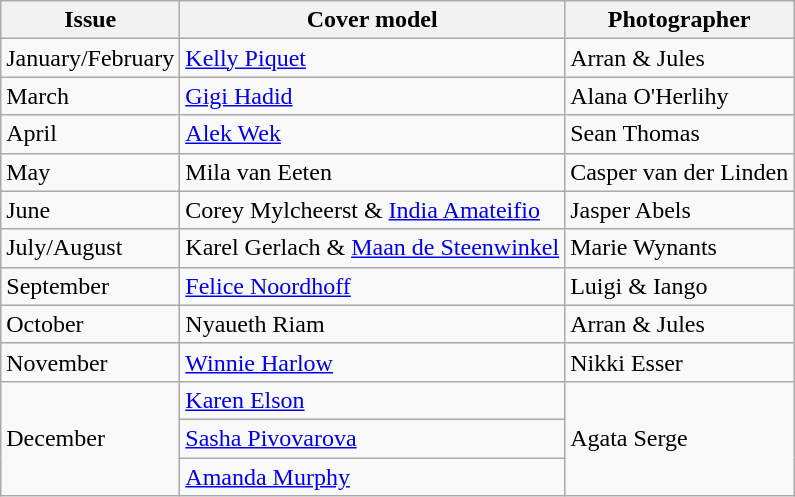<table class="sortable wikitable">
<tr>
<th>Issue</th>
<th>Cover model</th>
<th>Photographer</th>
</tr>
<tr>
<td>January/February</td>
<td><a href='#'>Kelly Piquet</a></td>
<td>Arran & Jules</td>
</tr>
<tr>
<td>March</td>
<td><a href='#'>Gigi Hadid</a></td>
<td>Alana O'Herlihy</td>
</tr>
<tr>
<td>April</td>
<td><a href='#'>Alek Wek</a></td>
<td>Sean Thomas</td>
</tr>
<tr>
<td>May</td>
<td>Mila van Eeten</td>
<td>Casper van der Linden</td>
</tr>
<tr>
<td>June</td>
<td>Corey Mylcheerst & <a href='#'>India Amateifio</a></td>
<td>Jasper Abels</td>
</tr>
<tr>
<td>July/August</td>
<td>Karel Gerlach & <a href='#'>Maan de Steenwinkel</a></td>
<td>Marie Wynants</td>
</tr>
<tr>
<td>September</td>
<td><a href='#'>Felice Noordhoff</a></td>
<td>Luigi & Iango</td>
</tr>
<tr>
<td>October</td>
<td>Nyaueth Riam</td>
<td>Arran & Jules</td>
</tr>
<tr>
<td>November</td>
<td><a href='#'>Winnie Harlow</a></td>
<td>Nikki Esser</td>
</tr>
<tr>
<td rowspan="3">December</td>
<td><a href='#'>Karen Elson</a></td>
<td rowspan="3">Agata Serge</td>
</tr>
<tr>
<td><a href='#'>Sasha Pivovarova</a></td>
</tr>
<tr>
<td><a href='#'>Amanda Murphy</a></td>
</tr>
</table>
